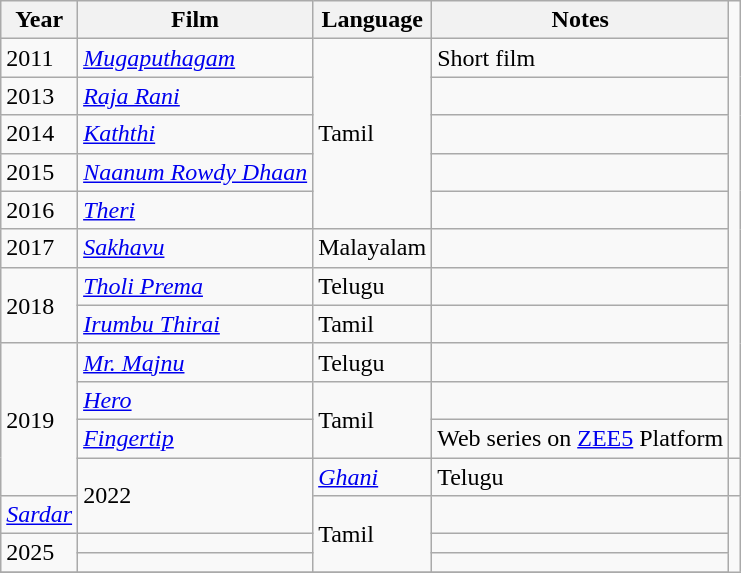<table class="wikitable sortable">
<tr>
<th>Year</th>
<th>Film</th>
<th>Language</th>
<th>Notes</th>
</tr>
<tr>
<td>2011</td>
<td><em><a href='#'>Mugaputhagam</a></em></td>
<td rowspan="5">Tamil</td>
<td>Short film</td>
</tr>
<tr>
<td>2013</td>
<td><em><a href='#'>Raja Rani</a></em></td>
<td></td>
</tr>
<tr>
<td>2014</td>
<td><em><a href='#'>Kaththi</a></em></td>
<td></td>
</tr>
<tr>
<td>2015</td>
<td><em><a href='#'>Naanum Rowdy Dhaan</a></em></td>
<td></td>
</tr>
<tr>
<td>2016</td>
<td><em><a href='#'>Theri</a></em></td>
<td></td>
</tr>
<tr>
<td>2017</td>
<td><em><a href='#'>Sakhavu</a></em></td>
<td>Malayalam</td>
<td></td>
</tr>
<tr>
<td rowspan="2">2018</td>
<td><em><a href='#'>Tholi Prema</a></em></td>
<td>Telugu</td>
<td></td>
</tr>
<tr>
<td><em><a href='#'>Irumbu Thirai</a></em></td>
<td>Tamil</td>
<td></td>
</tr>
<tr>
<td rowspan="4">2019</td>
<td><em><a href='#'>Mr. Majnu</a></em></td>
<td>Telugu</td>
<td></td>
</tr>
<tr>
<td><em><a href='#'>Hero</a></em></td>
<td rowspan="2">Tamil</td>
<td></td>
</tr>
<tr>
<td><em><a href='#'>Fingertip</a></em></td>
<td>Web series on <a href='#'>ZEE5</a> Platform</td>
</tr>
<tr>
<td rowspan="2">2022</td>
<td><em><a href='#'>Ghani</a></em></td>
<td>Telugu</td>
<td></td>
</tr>
<tr>
<td><em><a href='#'>Sardar</a></em></td>
<td rowspan="3">Tamil</td>
<td></td>
</tr>
<tr>
<td rowspan="2">2025</td>
<td></td>
<td></td>
</tr>
<tr>
<td></td>
<td></td>
</tr>
<tr>
</tr>
</table>
